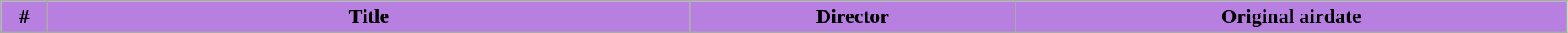<table class="wikitable plainrowheaders" style="width:98%;">
<tr>
<th style="background-color: #B77FDF;" width="30px">#</th>
<th style="background-color: #B77FDF;" width="500px">Title</th>
<th style="background-color: #B77FDF;" width="250px">Director</th>
<th style="background-color: #B77FDF;">Original airdate<br>






</th>
</tr>
</table>
